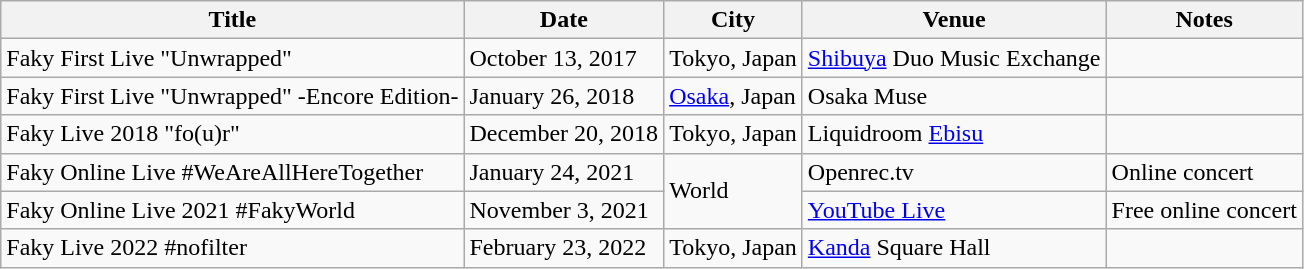<table class="wikitable sortable">
<tr>
<th>Title</th>
<th>Date</th>
<th>City</th>
<th>Venue</th>
<th>Notes</th>
</tr>
<tr>
<td>Faky First Live "Unwrapped"</td>
<td>October 13, 2017</td>
<td>Tokyo, Japan</td>
<td rowspan="1"><a href='#'>Shibuya</a> Duo Music Exchange</td>
<td></td>
</tr>
<tr>
<td>Faky First Live "Unwrapped" -Encore Edition-</td>
<td>January 26, 2018</td>
<td><a href='#'>Osaka</a>, Japan</td>
<td>Osaka Muse</td>
<td></td>
</tr>
<tr>
<td>Faky Live 2018 "fo(u)r"</td>
<td>December 20, 2018</td>
<td>Tokyo, Japan</td>
<td>Liquidroom <a href='#'>Ebisu</a></td>
<td></td>
</tr>
<tr>
<td>Faky Online Live #WeAreAllHereTogether</td>
<td>January 24, 2021</td>
<td rowspan="2">World</td>
<td rowspan="1">Openrec.tv</td>
<td>Online concert</td>
</tr>
<tr>
<td>Faky Online Live 2021 #FakyWorld</td>
<td>November 3, 2021</td>
<td><a href='#'>YouTube Live</a></td>
<td>Free online concert</td>
</tr>
<tr>
<td>Faky Live 2022 #nofilter</td>
<td>February 23, 2022</td>
<td>Tokyo, Japan</td>
<td><a href='#'>Kanda</a> Square Hall</td>
<td></td>
</tr>
</table>
